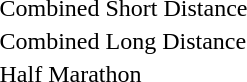<table>
<tr>
<td>Combined Short Distance<br></td>
<td></td>
<td></td>
<td></td>
</tr>
<tr>
<td>Combined Long Distance<br></td>
<td></td>
<td></td>
<td></td>
</tr>
<tr>
<td>Half Marathon<br></td>
<td></td>
<td></td>
<td></td>
</tr>
</table>
